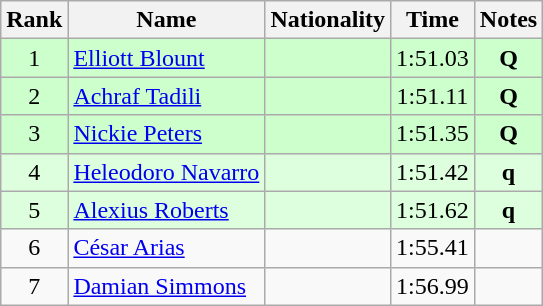<table class="wikitable sortable" style="text-align:center">
<tr>
<th>Rank</th>
<th>Name</th>
<th>Nationality</th>
<th>Time</th>
<th>Notes</th>
</tr>
<tr bgcolor=ccffcc>
<td align=center>1</td>
<td align=left><a href='#'>Elliott Blount</a></td>
<td align=left></td>
<td>1:51.03</td>
<td><strong>Q</strong></td>
</tr>
<tr bgcolor=ccffcc>
<td align=center>2</td>
<td align=left><a href='#'>Achraf Tadili</a></td>
<td align=left></td>
<td>1:51.11</td>
<td><strong>Q</strong></td>
</tr>
<tr bgcolor=ccffcc>
<td align=center>3</td>
<td align=left><a href='#'>Nickie Peters</a></td>
<td align=left></td>
<td>1:51.35</td>
<td><strong>Q</strong></td>
</tr>
<tr bgcolor=ddffdd>
<td align=center>4</td>
<td align=left><a href='#'>Heleodoro Navarro</a></td>
<td align=left></td>
<td>1:51.42</td>
<td><strong>q</strong></td>
</tr>
<tr bgcolor=ddffdd>
<td align=center>5</td>
<td align=left><a href='#'>Alexius Roberts</a></td>
<td align=left></td>
<td>1:51.62</td>
<td><strong>q</strong></td>
</tr>
<tr>
<td align=center>6</td>
<td align=left><a href='#'>César Arias</a></td>
<td align=left></td>
<td>1:55.41</td>
<td></td>
</tr>
<tr>
<td align=center>7</td>
<td align=left><a href='#'>Damian Simmons</a></td>
<td align=left></td>
<td>1:56.99</td>
<td></td>
</tr>
</table>
